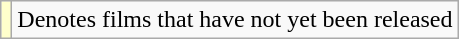<table class="wikitable">
<tr>
<td style="background:#ffc;"></td>
<td>Denotes films that have not yet been released</td>
</tr>
</table>
